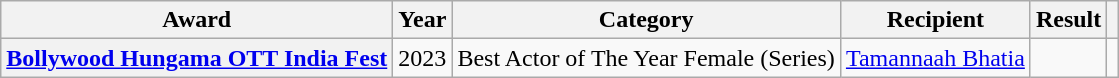<table class="wikitable plainrowheaders sortable">
<tr>
<th scope="col">Award</th>
<th scope="col">Year</th>
<th scope="col">Category</th>
<th scope="col">Recipient</th>
<th scope="col" class="unsortable">Result</th>
<th scope="col" class="unsortable"></th>
</tr>
<tr>
<th scope="row"><a href='#'>Bollywood Hungama OTT India Fest</a></th>
<td style="text-align:center;">2023</td>
<td>Best Actor of The Year Female (Series)</td>
<td><a href='#'>Tamannaah Bhatia</a></td>
<td></td>
<td style="text-align:center;"></td>
</tr>
</table>
